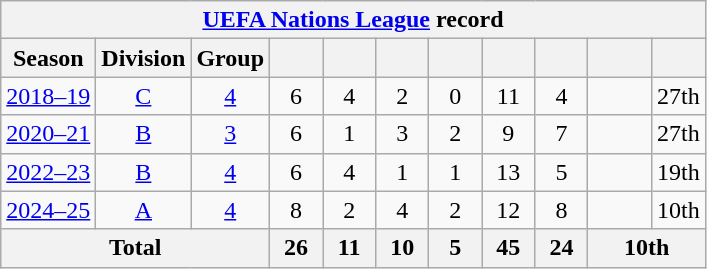<table class="wikitable" style="text-align:center;">
<tr>
<th colspan=11><a href='#'>UEFA Nations League</a> record</th>
</tr>
<tr>
<th>Season</th>
<th>Division</th>
<th>Group</th>
<th width=28></th>
<th width=28></th>
<th width=28></th>
<th width=28></th>
<th width=28></th>
<th width=28></th>
<th width=35></th>
<th width=28></th>
</tr>
<tr>
<td><a href='#'>2018–19</a></td>
<td><a href='#'>C</a></td>
<td><a href='#'>4</a></td>
<td>6</td>
<td>4</td>
<td>2</td>
<td>0</td>
<td>11</td>
<td>4</td>
<td></td>
<td>27th</td>
</tr>
<tr>
<td><a href='#'>2020–21</a></td>
<td><a href='#'>B</a></td>
<td><a href='#'>3</a></td>
<td>6</td>
<td>1</td>
<td>3</td>
<td>2</td>
<td>9</td>
<td>7</td>
<td></td>
<td>27th</td>
</tr>
<tr>
<td><a href='#'>2022–23</a></td>
<td><a href='#'>B</a></td>
<td><a href='#'>4</a></td>
<td>6</td>
<td>4</td>
<td>1</td>
<td>1</td>
<td>13</td>
<td>5</td>
<td></td>
<td>19th</td>
</tr>
<tr>
<td><a href='#'>2024–25</a></td>
<td><a href='#'>A</a></td>
<td><a href='#'>4</a></td>
<td>8</td>
<td>2</td>
<td>4</td>
<td>2</td>
<td>12</td>
<td>8</td>
<td></td>
<td>10th</td>
</tr>
<tr>
<th colspan=3><strong>Total</strong></th>
<th>26</th>
<th>11</th>
<th>10</th>
<th>5</th>
<th>45</th>
<th>24</th>
<th colspan=2>10th</th>
</tr>
</table>
